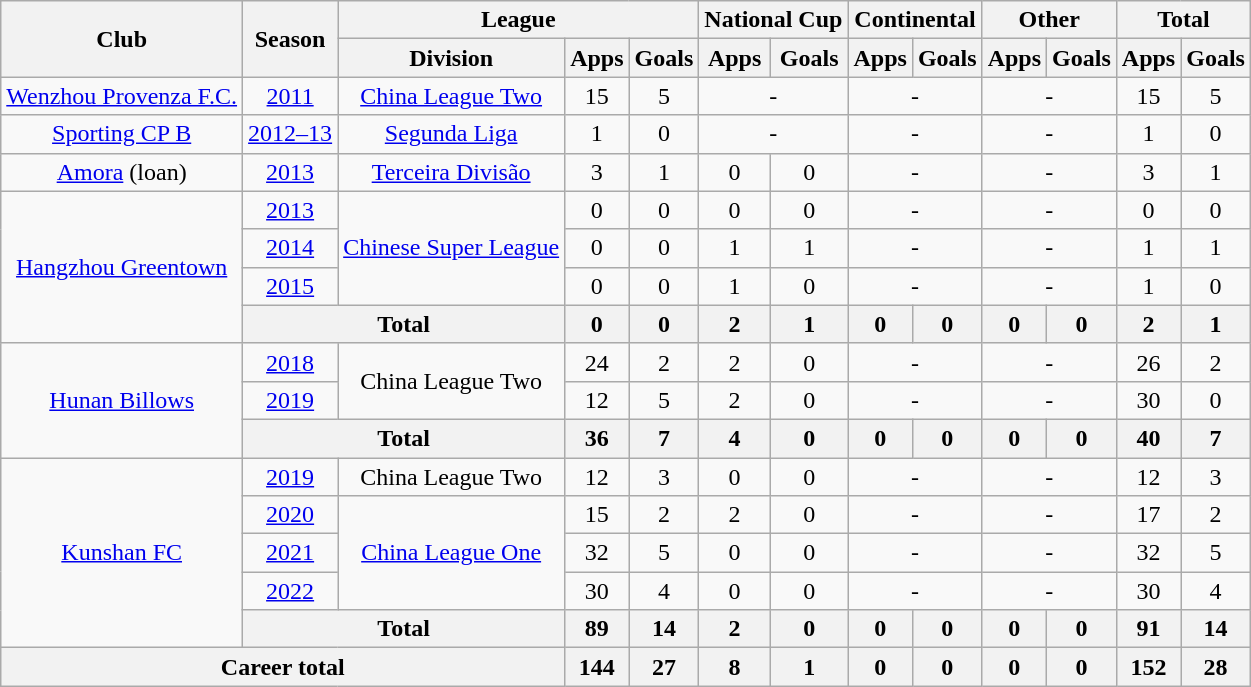<table class="wikitable" style="text-align: center">
<tr>
<th rowspan="2">Club</th>
<th rowspan="2">Season</th>
<th colspan="3">League</th>
<th colspan="2">National Cup</th>
<th colspan="2">Continental</th>
<th colspan="2">Other</th>
<th colspan="2">Total</th>
</tr>
<tr>
<th>Division</th>
<th>Apps</th>
<th>Goals</th>
<th>Apps</th>
<th>Goals</th>
<th>Apps</th>
<th>Goals</th>
<th>Apps</th>
<th>Goals</th>
<th>Apps</th>
<th>Goals</th>
</tr>
<tr>
<td><a href='#'>Wenzhou Provenza F.C.</a></td>
<td><a href='#'>2011</a></td>
<td><a href='#'>China League Two</a></td>
<td>15</td>
<td>5</td>
<td colspan="2">-</td>
<td colspan="2">-</td>
<td colspan="2">-</td>
<td>15</td>
<td>5</td>
</tr>
<tr>
<td><a href='#'>Sporting CP B</a></td>
<td><a href='#'>2012–13</a></td>
<td><a href='#'>Segunda Liga</a></td>
<td>1</td>
<td>0</td>
<td colspan="2">-</td>
<td colspan="2">-</td>
<td colspan="2">-</td>
<td>1</td>
<td>0</td>
</tr>
<tr>
<td><a href='#'>Amora</a> (loan)</td>
<td><a href='#'>2013</a></td>
<td><a href='#'>Terceira Divisão</a></td>
<td>3</td>
<td>1</td>
<td>0</td>
<td>0</td>
<td colspan="2">-</td>
<td colspan="2">-</td>
<td>3</td>
<td>1</td>
</tr>
<tr>
<td rowspan=4><a href='#'>Hangzhou Greentown</a></td>
<td><a href='#'>2013</a></td>
<td rowspan=3><a href='#'>Chinese Super League</a></td>
<td>0</td>
<td>0</td>
<td>0</td>
<td>0</td>
<td colspan="2">-</td>
<td colspan="2">-</td>
<td>0</td>
<td>0</td>
</tr>
<tr>
<td><a href='#'>2014</a></td>
<td>0</td>
<td>0</td>
<td>1</td>
<td>1</td>
<td colspan="2">-</td>
<td colspan="2">-</td>
<td>1</td>
<td>1</td>
</tr>
<tr>
<td><a href='#'>2015</a></td>
<td>0</td>
<td>0</td>
<td>1</td>
<td>0</td>
<td colspan="2">-</td>
<td colspan="2">-</td>
<td>1</td>
<td>0</td>
</tr>
<tr>
<th colspan="2">Total</th>
<th>0</th>
<th>0</th>
<th>2</th>
<th>1</th>
<th>0</th>
<th>0</th>
<th>0</th>
<th>0</th>
<th>2</th>
<th>1</th>
</tr>
<tr>
<td rowspan=3><a href='#'>Hunan Billows</a></td>
<td><a href='#'>2018</a></td>
<td rowspan=2>China League Two</td>
<td>24</td>
<td>2</td>
<td>2</td>
<td>0</td>
<td colspan="2">-</td>
<td colspan="2">-</td>
<td>26</td>
<td>2</td>
</tr>
<tr>
<td><a href='#'>2019</a></td>
<td>12</td>
<td>5</td>
<td>2</td>
<td>0</td>
<td colspan="2">-</td>
<td colspan="2">-</td>
<td>30</td>
<td>0</td>
</tr>
<tr>
<th colspan="2">Total</th>
<th>36</th>
<th>7</th>
<th>4</th>
<th>0</th>
<th>0</th>
<th>0</th>
<th>0</th>
<th>0</th>
<th>40</th>
<th>7</th>
</tr>
<tr>
<td rowspan=5><a href='#'>Kunshan FC</a></td>
<td><a href='#'>2019</a></td>
<td>China League Two</td>
<td>12</td>
<td>3</td>
<td>0</td>
<td>0</td>
<td colspan="2">-</td>
<td colspan="2">-</td>
<td>12</td>
<td>3</td>
</tr>
<tr>
<td><a href='#'>2020</a></td>
<td rowspan=3><a href='#'>China League One</a></td>
<td>15</td>
<td>2</td>
<td>2</td>
<td>0</td>
<td colspan="2">-</td>
<td colspan="2">-</td>
<td>17</td>
<td>2</td>
</tr>
<tr>
<td><a href='#'>2021</a></td>
<td>32</td>
<td>5</td>
<td>0</td>
<td>0</td>
<td colspan="2">-</td>
<td colspan="2">-</td>
<td>32</td>
<td>5</td>
</tr>
<tr>
<td><a href='#'>2022</a></td>
<td>30</td>
<td>4</td>
<td>0</td>
<td>0</td>
<td colspan="2">-</td>
<td colspan="2">-</td>
<td>30</td>
<td>4</td>
</tr>
<tr>
<th colspan="2">Total</th>
<th>89</th>
<th>14</th>
<th>2</th>
<th>0</th>
<th>0</th>
<th>0</th>
<th>0</th>
<th>0</th>
<th>91</th>
<th>14</th>
</tr>
<tr>
<th colspan=3>Career total</th>
<th>144</th>
<th>27</th>
<th>8</th>
<th>1</th>
<th>0</th>
<th>0</th>
<th>0</th>
<th>0</th>
<th>152</th>
<th>28</th>
</tr>
</table>
